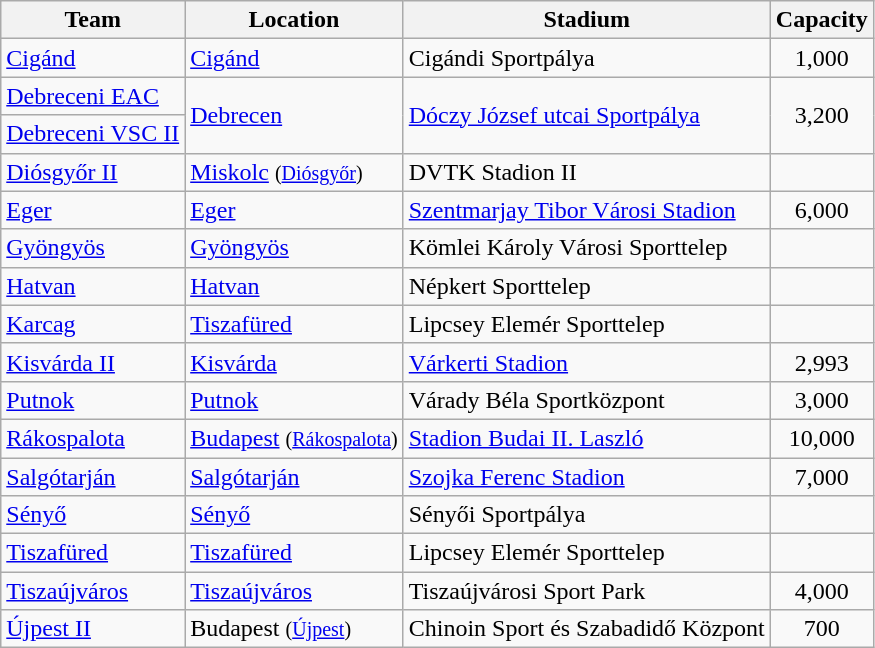<table class="wikitable sortable">
<tr>
<th>Team</th>
<th>Location</th>
<th>Stadium</th>
<th>Capacity</th>
</tr>
<tr>
<td><a href='#'>Cigánd</a></td>
<td><a href='#'>Cigánd</a></td>
<td>Cigándi Sportpálya</td>
<td align="center">1,000</td>
</tr>
<tr>
<td><a href='#'>Debreceni EAC</a></td>
<td rowspan="2"><a href='#'>Debrecen</a></td>
<td rowspan="2"><a href='#'>Dóczy József utcai Sportpálya</a></td>
<td rowspan="2" align="center">3,200</td>
</tr>
<tr>
<td><a href='#'>Debreceni VSC II</a></td>
</tr>
<tr>
<td><a href='#'>Diósgyőr II</a></td>
<td><a href='#'>Miskolc</a> <small>(<a href='#'>Diósgyőr</a>)</small></td>
<td>DVTK Stadion II</td>
<td align="center"></td>
</tr>
<tr>
<td><a href='#'>Eger</a></td>
<td><a href='#'>Eger</a></td>
<td><a href='#'>Szentmarjay Tibor Városi Stadion</a></td>
<td align="center">6,000</td>
</tr>
<tr>
<td><a href='#'>Gyöngyös</a></td>
<td><a href='#'>Gyöngyös</a></td>
<td>Kömlei Károly Városi Sporttelep</td>
<td align="center"></td>
</tr>
<tr>
<td><a href='#'>Hatvan</a></td>
<td><a href='#'>Hatvan</a></td>
<td>Népkert Sporttelep</td>
<td align="center"></td>
</tr>
<tr>
<td><a href='#'>Karcag</a></td>
<td><a href='#'>Tiszafüred</a></td>
<td>Lipcsey Elemér Sporttelep</td>
<td align="center"></td>
</tr>
<tr>
<td><a href='#'>Kisvárda II</a></td>
<td><a href='#'>Kisvárda</a></td>
<td><a href='#'>Várkerti Stadion</a></td>
<td align="center">2,993</td>
</tr>
<tr>
<td><a href='#'>Putnok</a></td>
<td><a href='#'>Putnok</a></td>
<td>Várady Béla Sportközpont</td>
<td align="center">3,000</td>
</tr>
<tr>
<td><a href='#'>Rákospalota</a></td>
<td><a href='#'>Budapest</a> <small>(<a href='#'>Rákospalota</a>)</small></td>
<td><a href='#'>Stadion Budai II. Laszló</a></td>
<td align="center">10,000</td>
</tr>
<tr>
<td><a href='#'>Salgótarján</a></td>
<td><a href='#'>Salgótarján</a></td>
<td><a href='#'>Szojka Ferenc Stadion</a></td>
<td align="center">7,000</td>
</tr>
<tr>
<td><a href='#'>Sényő</a></td>
<td><a href='#'>Sényő</a></td>
<td>Sényői Sportpálya</td>
<td align="center"></td>
</tr>
<tr>
<td><a href='#'>Tiszafüred</a></td>
<td><a href='#'>Tiszafüred</a></td>
<td>Lipcsey Elemér Sporttelep</td>
<td align="center"></td>
</tr>
<tr>
<td><a href='#'>Tiszaújváros</a></td>
<td><a href='#'>Tiszaújváros</a></td>
<td>Tiszaújvárosi Sport Park</td>
<td align="center">4,000</td>
</tr>
<tr>
<td><a href='#'>Újpest II</a></td>
<td>Budapest <small>(<a href='#'>Újpest</a>)</small></td>
<td>Chinoin Sport és Szabadidő Központ</td>
<td align="center">700</td>
</tr>
</table>
